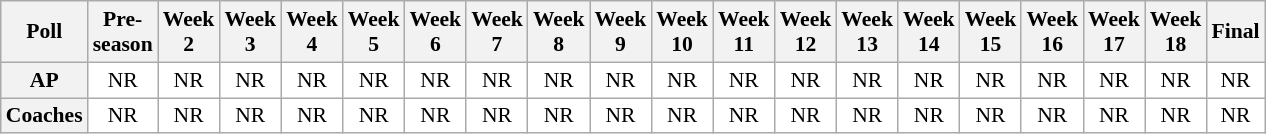<table class="wikitable" style="white-space:nowrap;font-size:90%">
<tr>
<th>Poll</th>
<th>Pre-<br>season</th>
<th>Week<br>2</th>
<th>Week<br>3</th>
<th>Week<br>4</th>
<th>Week<br>5</th>
<th>Week<br>6</th>
<th>Week<br>7</th>
<th>Week<br>8</th>
<th>Week<br>9</th>
<th>Week<br>10</th>
<th>Week<br>11</th>
<th>Week<br>12</th>
<th>Week<br>13</th>
<th>Week<br>14</th>
<th>Week<br>15</th>
<th>Week<br>16</th>
<th>Week<br>17</th>
<th>Week<br>18</th>
<th>Final</th>
</tr>
<tr style="text-align:center;">
<th>AP</th>
<td style="background:#FFFFFF;">NR</td>
<td style="background:#FFFFFF;">NR</td>
<td style="background:#FFFFFF;">NR</td>
<td style="background:#FFFFFF;">NR</td>
<td style="background:#FFFFFF;">NR</td>
<td style="background:#FFFFFF;">NR</td>
<td style="background:#FFFFFF;">NR</td>
<td style="background:#FFFFFF;">NR</td>
<td style="background:#FFFFFF;">NR</td>
<td style="background:#FFFFFF;">NR</td>
<td style="background:#FFFFFF;">NR</td>
<td style="background:#FFFFFF;">NR</td>
<td style="background:#FFFFFF;">NR</td>
<td style="background:#FFFFFF;">NR</td>
<td style="background:#FFFFFF;">NR</td>
<td style="background:#FFFFFF;">NR</td>
<td style="background:#FFFFFF;">NR</td>
<td style="background:#FFFFFF;">NR</td>
<td style="background:#FFFFFF;">NR</td>
</tr>
<tr style="text-align:center;">
<th>Coaches</th>
<td style="background:#FFFFFF;">NR</td>
<td style="background:#FFFFFF;">NR</td>
<td style="background:#FFFFFF;">NR</td>
<td style="background:#FFFFFF;">NR</td>
<td style="background:#FFFFFF;">NR</td>
<td style="background:#FFFFFF;">NR</td>
<td style="background:#FFFFFF;">NR</td>
<td style="background:#FFFFFF;">NR</td>
<td style="background:#FFFFFF;">NR</td>
<td style="background:#FFFFFF;">NR</td>
<td style="background:#FFFFFF;">NR</td>
<td style="background:#FFFFFF;">NR</td>
<td style="background:#FFFFFF;">NR</td>
<td style="background:#FFFFFF;">NR</td>
<td style="background:#FFFFFF;">NR</td>
<td style="background:#FFFFFF;">NR</td>
<td style="background:#FFFFFF;">NR</td>
<td style="background:#FFFFFF;">NR</td>
<td style="background:#FFFFFF;">NR</td>
</tr>
</table>
